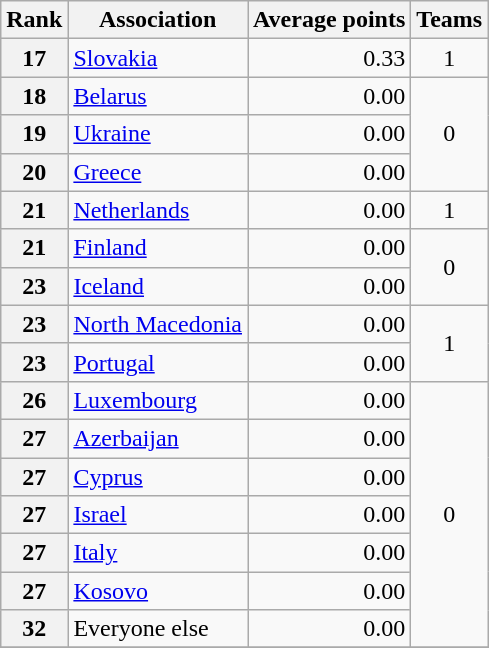<table class="wikitable">
<tr>
<th>Rank</th>
<th>Association</th>
<th>Average points</th>
<th>Teams</th>
</tr>
<tr>
<th>17</th>
<td> <a href='#'>Slovakia</a></td>
<td align=right>0.33</td>
<td rowspan="1" align="center">1</td>
</tr>
<tr>
<th>18</th>
<td> <a href='#'>Belarus</a></td>
<td align=right>0.00</td>
<td align=center rowspan=3>0</td>
</tr>
<tr>
<th>19</th>
<td> <a href='#'>Ukraine</a></td>
<td align=right>0.00</td>
</tr>
<tr>
<th>20</th>
<td> <a href='#'>Greece</a></td>
<td align=right>0.00</td>
</tr>
<tr>
<th>21</th>
<td> <a href='#'>Netherlands</a></td>
<td align=right>0.00</td>
<td align=center rowspan=1>1</td>
</tr>
<tr>
<th>21</th>
<td> <a href='#'>Finland</a></td>
<td align="right">0.00</td>
<td rowspan="2" align="center">0</td>
</tr>
<tr>
<th>23</th>
<td> <a href='#'>Iceland</a></td>
<td align="right">0.00</td>
</tr>
<tr>
<th>23</th>
<td> <a href='#'>North Macedonia</a></td>
<td align="right">0.00</td>
<td rowspan="2" align="center">1</td>
</tr>
<tr>
<th>23</th>
<td> <a href='#'>Portugal</a></td>
<td align=right>0.00</td>
</tr>
<tr>
<th>26</th>
<td> <a href='#'>Luxembourg</a></td>
<td align=right>0.00</td>
<td align=center rowspan=7>0</td>
</tr>
<tr>
<th>27</th>
<td> <a href='#'>Azerbaijan</a></td>
<td align=right>0.00</td>
</tr>
<tr>
<th>27</th>
<td> <a href='#'>Cyprus</a></td>
<td align="right">0.00</td>
</tr>
<tr>
<th>27</th>
<td> <a href='#'>Israel</a></td>
<td align="right">0.00</td>
</tr>
<tr>
<th>27</th>
<td> <a href='#'>Italy</a></td>
<td align="right">0.00</td>
</tr>
<tr>
<th>27</th>
<td> <a href='#'>Kosovo</a></td>
<td align="right">0.00</td>
</tr>
<tr>
<th>32</th>
<td> Everyone else</td>
<td align="right">0.00</td>
</tr>
<tr>
</tr>
</table>
